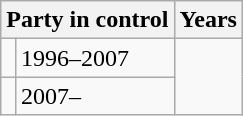<table class="wikitable">
<tr>
<th colspan="2">Party in control</th>
<th>Years</th>
</tr>
<tr>
<td></td>
<td>1996–2007</td>
</tr>
<tr>
<td></td>
<td>2007–</td>
</tr>
</table>
